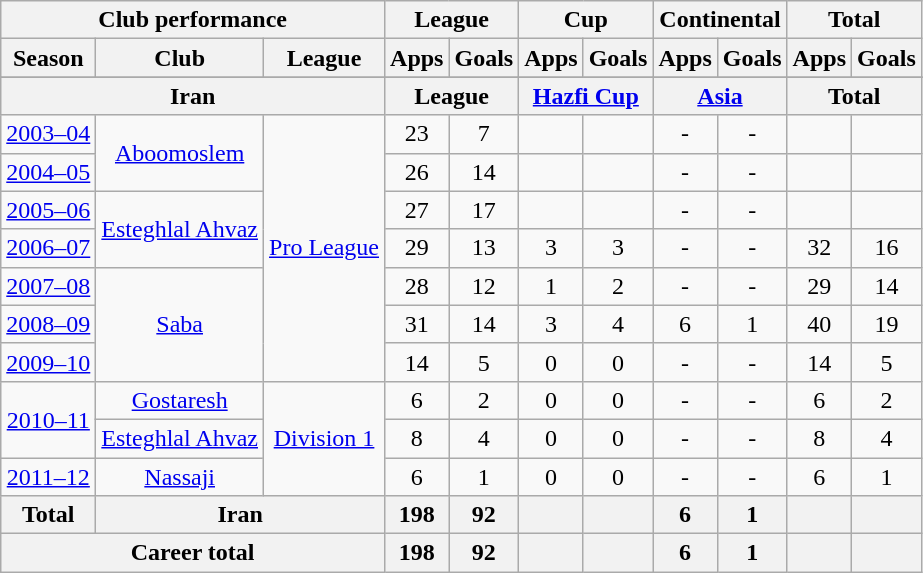<table class="wikitable" style="text-align:center">
<tr>
<th colspan=3>Club performance</th>
<th colspan=2>League</th>
<th colspan=2>Cup</th>
<th colspan=2>Continental</th>
<th colspan=2>Total</th>
</tr>
<tr>
<th>Season</th>
<th>Club</th>
<th>League</th>
<th>Apps</th>
<th>Goals</th>
<th>Apps</th>
<th>Goals</th>
<th>Apps</th>
<th>Goals</th>
<th>Apps</th>
<th>Goals</th>
</tr>
<tr>
</tr>
<tr>
<th colspan=3>Iran</th>
<th colspan=2>League</th>
<th colspan=2><a href='#'>Hazfi Cup</a></th>
<th colspan=2><a href='#'>Asia</a></th>
<th colspan=2>Total</th>
</tr>
<tr>
<td><a href='#'>2003–04</a></td>
<td rowspan="2"><a href='#'>Aboomoslem</a></td>
<td rowspan="7"><a href='#'>Pro League</a></td>
<td>23</td>
<td>7</td>
<td></td>
<td></td>
<td>-</td>
<td>-</td>
<td></td>
<td></td>
</tr>
<tr>
<td><a href='#'>2004–05</a></td>
<td>26</td>
<td>14</td>
<td></td>
<td></td>
<td>-</td>
<td>-</td>
<td></td>
<td></td>
</tr>
<tr>
<td><a href='#'>2005–06</a></td>
<td rowspan="2"><a href='#'>Esteghlal Ahvaz</a></td>
<td>27</td>
<td>17</td>
<td></td>
<td></td>
<td>-</td>
<td>-</td>
<td></td>
<td></td>
</tr>
<tr>
<td><a href='#'>2006–07</a></td>
<td>29</td>
<td>13</td>
<td>3</td>
<td>3</td>
<td>-</td>
<td>-</td>
<td>32</td>
<td>16</td>
</tr>
<tr>
<td><a href='#'>2007–08</a></td>
<td rowspan="3"><a href='#'>Saba</a></td>
<td>28</td>
<td>12</td>
<td>1</td>
<td>2</td>
<td>-</td>
<td>-</td>
<td>29</td>
<td>14</td>
</tr>
<tr>
<td><a href='#'>2008–09</a></td>
<td>31</td>
<td>14</td>
<td>3</td>
<td>4</td>
<td>6</td>
<td>1</td>
<td>40</td>
<td>19</td>
</tr>
<tr>
<td><a href='#'>2009–10</a></td>
<td>14</td>
<td>5</td>
<td>0</td>
<td>0</td>
<td>-</td>
<td>-</td>
<td>14</td>
<td>5</td>
</tr>
<tr>
<td rowspan="2"><a href='#'>2010–11</a></td>
<td rowspan="1"><a href='#'>Gostaresh</a></td>
<td rowspan="3"><a href='#'>Division 1</a></td>
<td>6</td>
<td>2</td>
<td>0</td>
<td>0</td>
<td>-</td>
<td>-</td>
<td>6</td>
<td>2</td>
</tr>
<tr>
<td><a href='#'>Esteghlal Ahvaz</a></td>
<td>8</td>
<td>4</td>
<td>0</td>
<td>0</td>
<td>-</td>
<td>-</td>
<td>8</td>
<td>4</td>
</tr>
<tr>
<td><a href='#'>2011–12</a></td>
<td rowspan="1"><a href='#'>Nassaji</a></td>
<td>6</td>
<td>1</td>
<td>0</td>
<td>0</td>
<td>-</td>
<td>-</td>
<td>6</td>
<td>1</td>
</tr>
<tr>
<th rowspan=1>Total</th>
<th colspan=2>Iran</th>
<th>198</th>
<th>92</th>
<th></th>
<th></th>
<th>6</th>
<th>1</th>
<th></th>
<th></th>
</tr>
<tr>
<th colspan=3>Career total</th>
<th>198</th>
<th>92</th>
<th></th>
<th></th>
<th>6</th>
<th>1</th>
<th></th>
<th></th>
</tr>
</table>
